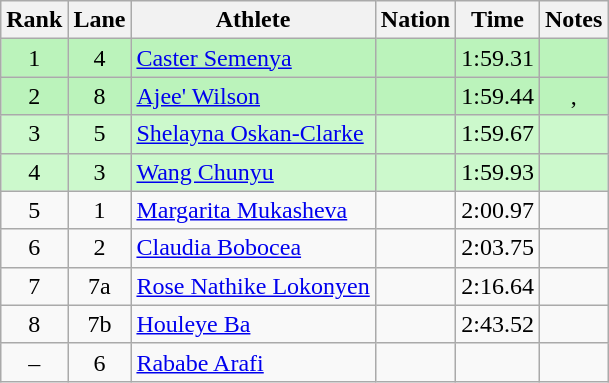<table class="wikitable sortable" style="text-align:center">
<tr>
<th>Rank</th>
<th>Lane</th>
<th>Athlete</th>
<th>Nation</th>
<th>Time</th>
<th>Notes</th>
</tr>
<tr bgcolor=#bbf3bb>
<td>1</td>
<td>4</td>
<td align=left><a href='#'>Caster Semenya</a></td>
<td align=left></td>
<td>1:59.31</td>
<td></td>
</tr>
<tr bgcolor=#bbf3bb>
<td>2</td>
<td>8</td>
<td align=left><a href='#'>Ajee' Wilson</a></td>
<td align=left></td>
<td>1:59.44</td>
<td>, </td>
</tr>
<tr bgcolor=#ccf9cc>
<td>3</td>
<td>5</td>
<td align=left><a href='#'>Shelayna Oskan-Clarke</a></td>
<td align=left></td>
<td>1:59.67</td>
<td></td>
</tr>
<tr bgcolor=#ccf9cc>
<td>4</td>
<td>3</td>
<td align=left><a href='#'>Wang Chunyu</a></td>
<td align=left></td>
<td>1:59.93</td>
<td> </td>
</tr>
<tr>
<td>5</td>
<td>1</td>
<td align=left><a href='#'>Margarita Mukasheva</a></td>
<td align=left></td>
<td>2:00.97</td>
<td></td>
</tr>
<tr>
<td>6</td>
<td>2</td>
<td align=left><a href='#'>Claudia Bobocea</a></td>
<td align=left></td>
<td>2:03.75</td>
<td></td>
</tr>
<tr>
<td>7</td>
<td>7a</td>
<td align=left><a href='#'>Rose Nathike Lokonyen</a></td>
<td align=left></td>
<td>2:16.64</td>
<td></td>
</tr>
<tr>
<td>8</td>
<td>7b</td>
<td align=left><a href='#'>Houleye Ba</a></td>
<td align=left></td>
<td>2:43.52</td>
<td></td>
</tr>
<tr>
<td>–</td>
<td>6</td>
<td align=left><a href='#'>Rababe Arafi</a></td>
<td align=left></td>
<td></td>
<td></td>
</tr>
</table>
